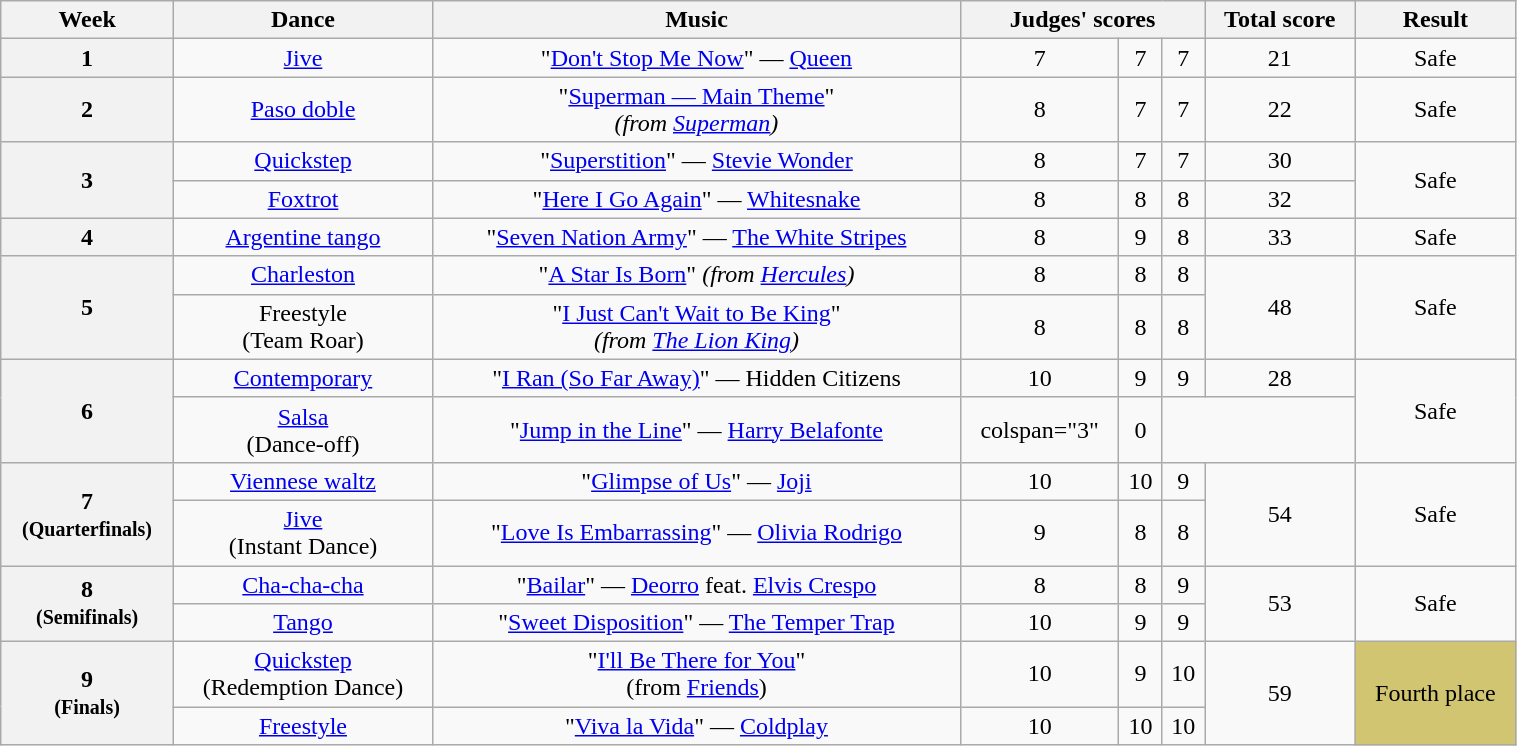<table class="wikitable unsortable" style="text-align:center; width:80%">
<tr>
<th scope="col">Week</th>
<th scope="col">Dance</th>
<th scope="col">Music</th>
<th scope="col" colspan="3">Judges' scores</th>
<th scope="col">Total score</th>
<th scope="col">Result</th>
</tr>
<tr>
<th scope="row">1</th>
<td><a href='#'>Jive</a></td>
<td>"<a href='#'>Don't Stop Me Now</a>" — <a href='#'>Queen</a></td>
<td>7</td>
<td>7</td>
<td>7</td>
<td>21</td>
<td>Safe</td>
</tr>
<tr>
<th scope="row">2</th>
<td><a href='#'>Paso doble</a></td>
<td>"<a href='#'>Superman — Main Theme</a>"<br><em>(from <a href='#'>Superman</a>)</em></td>
<td>8</td>
<td>7</td>
<td>7</td>
<td>22</td>
<td>Safe</td>
</tr>
<tr>
<th rowspan="2" scope="row">3</th>
<td><a href='#'>Quickstep</a></td>
<td>"<a href='#'>Superstition</a>" — <a href='#'>Stevie Wonder</a></td>
<td>8</td>
<td>7</td>
<td>7</td>
<td>30</td>
<td rowspan="2">Safe</td>
</tr>
<tr>
<td><a href='#'>Foxtrot</a></td>
<td>"<a href='#'>Here I Go Again</a>" — <a href='#'>Whitesnake</a></td>
<td>8</td>
<td>8</td>
<td>8</td>
<td>32</td>
</tr>
<tr>
<th scope="row">4</th>
<td><a href='#'>Argentine tango</a></td>
<td>"<a href='#'>Seven Nation Army</a>" — <a href='#'>The White Stripes</a></td>
<td>8</td>
<td>9</td>
<td>8</td>
<td>33</td>
<td>Safe</td>
</tr>
<tr>
<th rowspan="2" scope="row">5</th>
<td><a href='#'>Charleston</a></td>
<td>"<a href='#'>A Star Is Born</a>" <em>(from <a href='#'>Hercules</a>)</em></td>
<td>8</td>
<td>8</td>
<td>8</td>
<td rowspan="2">48</td>
<td rowspan="2">Safe</td>
</tr>
<tr>
<td>Freestyle<br>(Team Roar)</td>
<td>"<a href='#'>I Just Can't Wait to Be King</a>"<br><em>(from <a href='#'>The Lion King</a>)</td>
<td>8</td>
<td>8</td>
<td>8</td>
</tr>
<tr>
<th rowspan="2" scope="row">6</th>
<td><a href='#'>Contemporary</a></td>
<td>"<a href='#'>I Ran (So Far Away)</a>" — Hidden Citizens</td>
<td>10</td>
<td>9</td>
<td>9</td>
<td>28</td>
<td rowspan="2">Safe</td>
</tr>
<tr>
<td><a href='#'>Salsa</a><br>(Dance-off)</td>
<td>"<a href='#'>Jump in the Line</a>" — <a href='#'>Harry Belafonte</a></td>
<td>colspan="3" </td>
<td>0</td>
</tr>
<tr>
<th rowspan="2" scope="row">7<br><small>(Quarterfinals)</small></th>
<td><a href='#'>Viennese waltz</a></td>
<td>"<a href='#'>Glimpse of Us</a>" — <a href='#'>Joji</a></td>
<td>10</td>
<td>10</td>
<td>9</td>
<td rowspan="2">54</td>
<td rowspan="2">Safe</td>
</tr>
<tr>
<td><a href='#'>Jive</a><br>(Instant Dance)</td>
<td>"<a href='#'>Love Is Embarrassing</a>" — <a href='#'>Olivia Rodrigo</a></td>
<td>9</td>
<td>8</td>
<td>8</td>
</tr>
<tr>
<th rowspan="2" scope="row">8<br><small>(Semifinals)</small></th>
<td><a href='#'>Cha-cha-cha</a></td>
<td>"<a href='#'>Bailar</a>" — <a href='#'>Deorro</a> feat. <a href='#'>Elvis Crespo</a></td>
<td>8</td>
<td>8</td>
<td>9</td>
<td rowspan="2">53</td>
<td rowspan="2">Safe</td>
</tr>
<tr>
<td><a href='#'>Tango</a></td>
<td>"<a href='#'>Sweet Disposition</a>" — <a href='#'>The Temper Trap</a></td>
<td>10</td>
<td>9</td>
<td>9</td>
</tr>
<tr>
<th rowspan="2" scope="row">9<br><small>(Finals)</small></th>
<td><a href='#'>Quickstep</a><br>(Redemption Dance)</td>
<td>"<a href='#'>I'll Be There for You</a>"<br> </em>(from <a href='#'>Friends</a>)<em></td>
<td>10</td>
<td>9</td>
<td>10</td>
<td rowspan="2">59</td>
<td rowspan="2" style="background:#D1C571">Fourth place</td>
</tr>
<tr>
<td><a href='#'>Freestyle</a></td>
<td>"<a href='#'>Viva la Vida</a>" — <a href='#'>Coldplay</a></td>
<td>10</td>
<td>10</td>
<td>10</td>
</tr>
</table>
